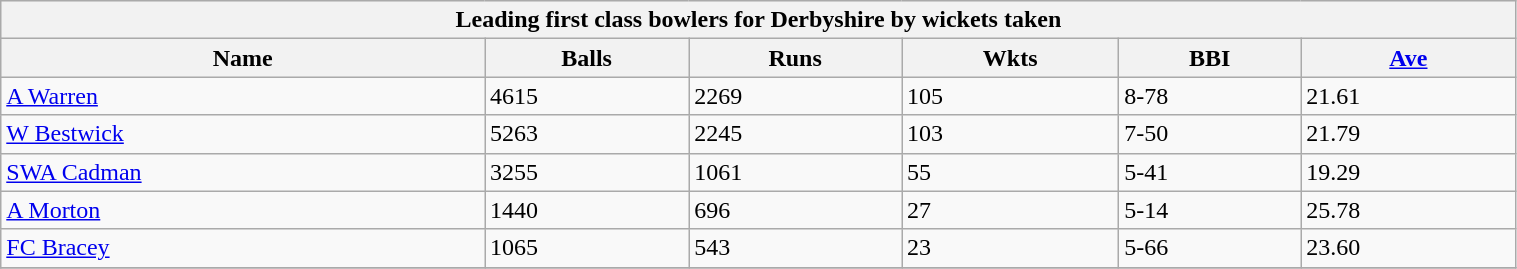<table class="wikitable" width="80%">
<tr bgcolor="#efefef">
<th colspan=6>Leading first class bowlers for Derbyshire by  wickets taken</th>
</tr>
<tr bgcolor="#efefef">
<th>Name</th>
<th>Balls</th>
<th>Runs</th>
<th>Wkts</th>
<th>BBI</th>
<th><a href='#'>Ave</a></th>
</tr>
<tr>
<td><a href='#'>A Warren</a></td>
<td>4615</td>
<td>2269</td>
<td>105</td>
<td>8-78</td>
<td>21.61</td>
</tr>
<tr>
<td><a href='#'>W Bestwick</a></td>
<td>5263</td>
<td>2245</td>
<td>103</td>
<td>7-50</td>
<td>21.79</td>
</tr>
<tr>
<td><a href='#'>SWA Cadman</a></td>
<td>3255</td>
<td>1061</td>
<td>55</td>
<td>5-41</td>
<td>19.29</td>
</tr>
<tr>
<td><a href='#'>A Morton</a></td>
<td>1440</td>
<td>696</td>
<td>27</td>
<td>5-14</td>
<td>25.78</td>
</tr>
<tr>
<td><a href='#'>FC Bracey</a></td>
<td>1065</td>
<td>543</td>
<td>23</td>
<td>5-66</td>
<td>23.60</td>
</tr>
<tr>
</tr>
</table>
